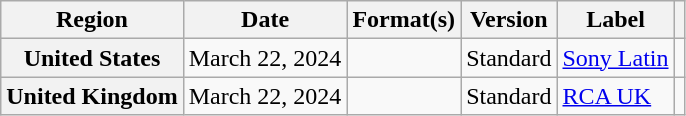<table class="wikitable plainrowheaders">
<tr>
<th scope="col">Region</th>
<th scope="col">Date</th>
<th scope="col">Format(s)</th>
<th scope="col">Version</th>
<th scope="col">Label</th>
<th scope="col"></th>
</tr>
<tr>
<th scope="row">United States</th>
<td>March 22, 2024</td>
<td></td>
<td>Standard</td>
<td><a href='#'>Sony Latin</a></td>
<td style="text-align: center;"></td>
</tr>
<tr>
<th scope="row">United Kingdom</th>
<td>March 22, 2024</td>
<td></td>
<td>Standard</td>
<td><a href='#'>RCA UK</a></td>
<td style="text-align: center;"></td>
</tr>
</table>
